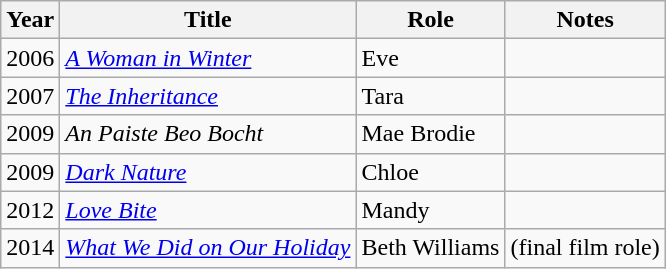<table class="wikitable">
<tr>
<th>Year</th>
<th>Title</th>
<th>Role</th>
<th>Notes</th>
</tr>
<tr>
<td>2006</td>
<td><em><a href='#'>A Woman in Winter</a></em></td>
<td>Eve</td>
<td></td>
</tr>
<tr>
<td>2007</td>
<td><em><a href='#'>The Inheritance</a></em></td>
<td>Tara</td>
<td></td>
</tr>
<tr>
<td>2009</td>
<td><em>An Paiste Beo Bocht</em></td>
<td>Mae Brodie</td>
<td></td>
</tr>
<tr>
<td>2009</td>
<td><em><a href='#'>Dark Nature</a></em></td>
<td>Chloe</td>
<td></td>
</tr>
<tr>
<td>2012</td>
<td><em><a href='#'>Love Bite</a></em></td>
<td>Mandy</td>
<td></td>
</tr>
<tr>
<td>2014</td>
<td><em><a href='#'>What We Did on Our Holiday</a></em></td>
<td>Beth Williams</td>
<td>(final film role)</td>
</tr>
</table>
